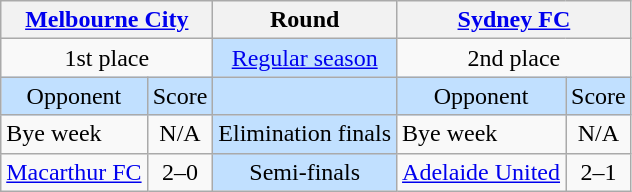<table class="wikitable" style="text-align:center">
<tr>
<th colspan="2"><a href='#'>Melbourne City</a></th>
<th>Round</th>
<th colspan="2"><a href='#'>Sydney FC</a></th>
</tr>
<tr>
<td colspan="2" valign="top">1st place</td>
<td style="background:#c1e0ff"><a href='#'>Regular season</a></td>
<td colspan="2" valign="top">2nd place</td>
</tr>
<tr style="background:#c1e0ff">
<td>Opponent</td>
<td>Score</td>
<td></td>
<td>Opponent</td>
<td>Score</td>
</tr>
<tr>
<td align="left">Bye week</td>
<td>N/A</td>
<td style="background:#c1e0ff">Elimination finals</td>
<td align="left">Bye week</td>
<td>N/A</td>
</tr>
<tr>
<td align="left"><a href='#'>Macarthur FC</a></td>
<td>2–0</td>
<td style="background:#c1e0ff">Semi-finals</td>
<td align="left"><a href='#'>Adelaide United</a></td>
<td>2–1</td>
</tr>
</table>
